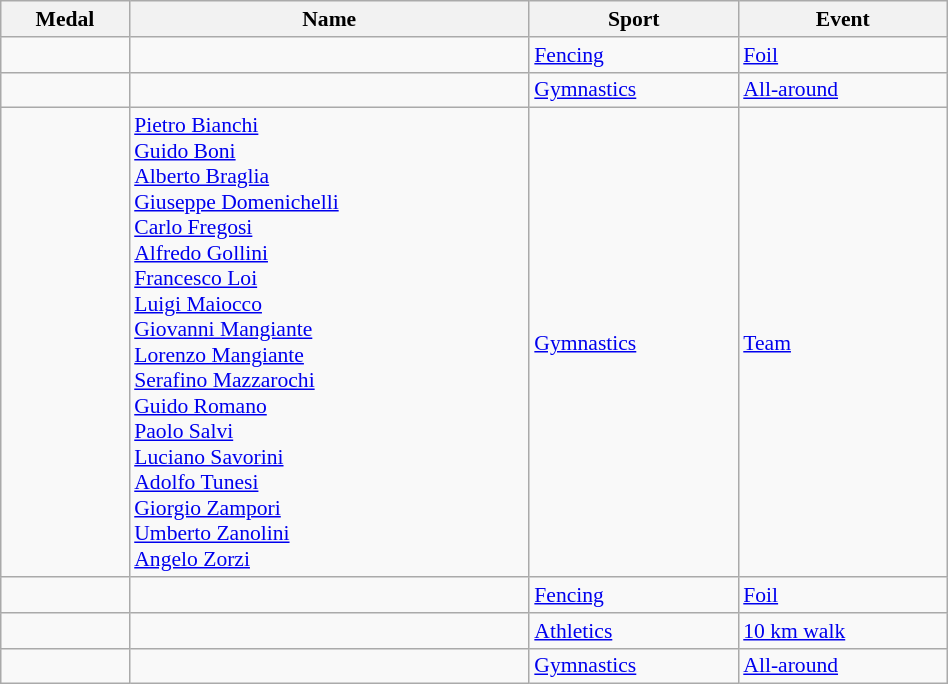<table class="wikitable sortable" width=50% style="font-size:90%; text-align:left;">
<tr>
<th>Medal</th>
<th>Name</th>
<th>Sport</th>
<th>Event</th>
</tr>
<tr>
<td></td>
<td></td>
<td><a href='#'>Fencing</a></td>
<td><a href='#'>Foil</a></td>
</tr>
<tr>
<td></td>
<td></td>
<td><a href='#'>Gymnastics</a></td>
<td><a href='#'>All-around</a></td>
</tr>
<tr>
<td></td>
<td><a href='#'>Pietro Bianchi</a><br><a href='#'>Guido Boni</a><br><a href='#'>Alberto Braglia</a><br><a href='#'>Giuseppe Domenichelli</a><br><a href='#'>Carlo Fregosi</a><br><a href='#'>Alfredo Gollini</a><br><a href='#'>Francesco Loi</a><br><a href='#'>Luigi Maiocco</a><br><a href='#'>Giovanni Mangiante</a><br><a href='#'>Lorenzo Mangiante</a><br><a href='#'>Serafino Mazzarochi</a><br><a href='#'>Guido Romano</a><br><a href='#'>Paolo Salvi</a><br><a href='#'>Luciano Savorini</a><br><a href='#'>Adolfo Tunesi</a><br><a href='#'>Giorgio Zampori</a><br><a href='#'>Umberto Zanolini</a><br><a href='#'>Angelo Zorzi</a></td>
<td><a href='#'>Gymnastics</a></td>
<td><a href='#'>Team</a></td>
</tr>
<tr>
<td></td>
<td></td>
<td><a href='#'>Fencing</a></td>
<td><a href='#'>Foil</a></td>
</tr>
<tr>
<td></td>
<td></td>
<td><a href='#'>Athletics</a></td>
<td><a href='#'>10 km walk</a></td>
</tr>
<tr>
<td></td>
<td></td>
<td><a href='#'>Gymnastics</a></td>
<td><a href='#'>All-around</a></td>
</tr>
</table>
